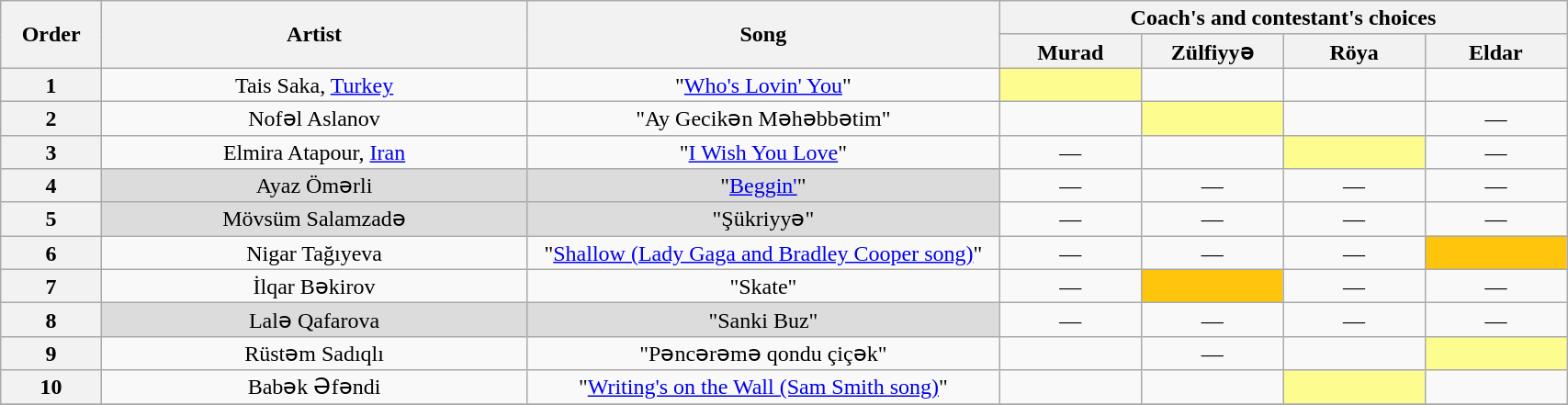<table class="wikitable" style="text-align:center; line-height:17px; width:90%;">
<tr>
<th scope="col" rowspan="2" style="width:04%;">Order</th>
<th scope="col" rowspan="2" style="width:18%;">Artist</th>
<th scope="col" rowspan="2" style="width:20%;">Song</th>
<th scope="col" colspan="4" style="width:27%;">Coach's and contestant's choices</th>
</tr>
<tr>
<th style="width:06%;">Murad</th>
<th style="width:06%;">Zülfiyyə</th>
<th style="width:06%;">Röya</th>
<th style="width:06%;">Eldar</th>
</tr>
<tr>
<th>1</th>
<td>Tais Saka, <a href='#'>Turkey</a></td>
<td>"<a href='#'>Who's Lovin' You</a>"</td>
<td style="background:#fdfc8f;"><strong></strong></td>
<td><strong></strong></td>
<td><strong></strong></td>
<td><strong></strong></td>
</tr>
<tr>
<th>2</th>
<td>Nofəl Aslanov</td>
<td>"Ay Gecikən Məhəbbətim"</td>
<td><strong></strong></td>
<td style="background:#fdfc8f;"><strong></strong></td>
<td><strong></strong></td>
<td>—</td>
</tr>
<tr>
<th>3</th>
<td>Elmira Atapour, <a href='#'>Iran</a></td>
<td>"<a href='#'>I Wish You Love</a>"</td>
<td>—</td>
<td><strong><em></td>
<td style="background:#fdfc8f;"></strong><strong></td>
<td>—</td>
</tr>
<tr>
<th>4</th>
<td style="background:#DCDCDC;">Ayaz Ömərli</td>
<td style="background:#DCDCDC;">"<a href='#'>Beggin'</a>"</td>
<td>—</td>
<td>—</td>
<td>—</td>
<td>—</td>
</tr>
<tr>
<th>5</th>
<td style="background:#DCDCDC;">Mövsüm Salamzadə</td>
<td style="background:#DCDCDC;">"Şükriyyə"</td>
<td>—</td>
<td>—</td>
<td>—</td>
<td>—</td>
</tr>
<tr>
<th>6</th>
<td>Nigar Tağıyeva</td>
<td>"<a href='#'>Shallow (Lady Gaga and Bradley Cooper song)</a>"</td>
<td>—</td>
<td>—</td>
<td>—</td>
<td style="background:#FFC40C;"></strong><strong></td>
</tr>
<tr>
<th>7</th>
<td>İlqar Bəkirov</td>
<td>"Skate"</td>
<td>—</td>
<td style="background:#FFC40C;"></strong><strong></td>
<td>—</td>
<td>—</td>
</tr>
<tr>
<th>8</th>
<td style="background:#DCDCDC;">Lalə Qafarova</td>
<td style="background:#DCDCDC;">"Sanki Buz"</td>
<td>—</td>
<td>—</td>
<td>—</td>
<td>—</td>
</tr>
<tr>
<th>9</th>
<td>Rüstəm Sadıqlı</td>
<td>"Pəncərəmə qondu çiçək"</td>
<td></strong><strong></td>
<td>—</td>
<td></strong><strong></td>
<td style="background:#fdfc8f;"></strong><strong></td>
</tr>
<tr>
<th>10</th>
<td>Babək Əfəndi</td>
<td>"<a href='#'>Writing's on the Wall (Sam Smith song)</a>"</td>
<td></strong><strong></td>
<td></strong><strong></td>
<td style="background:#fdfc8f;"></strong><strong></td>
<td></strong><strong></td>
</tr>
<tr>
</tr>
</table>
